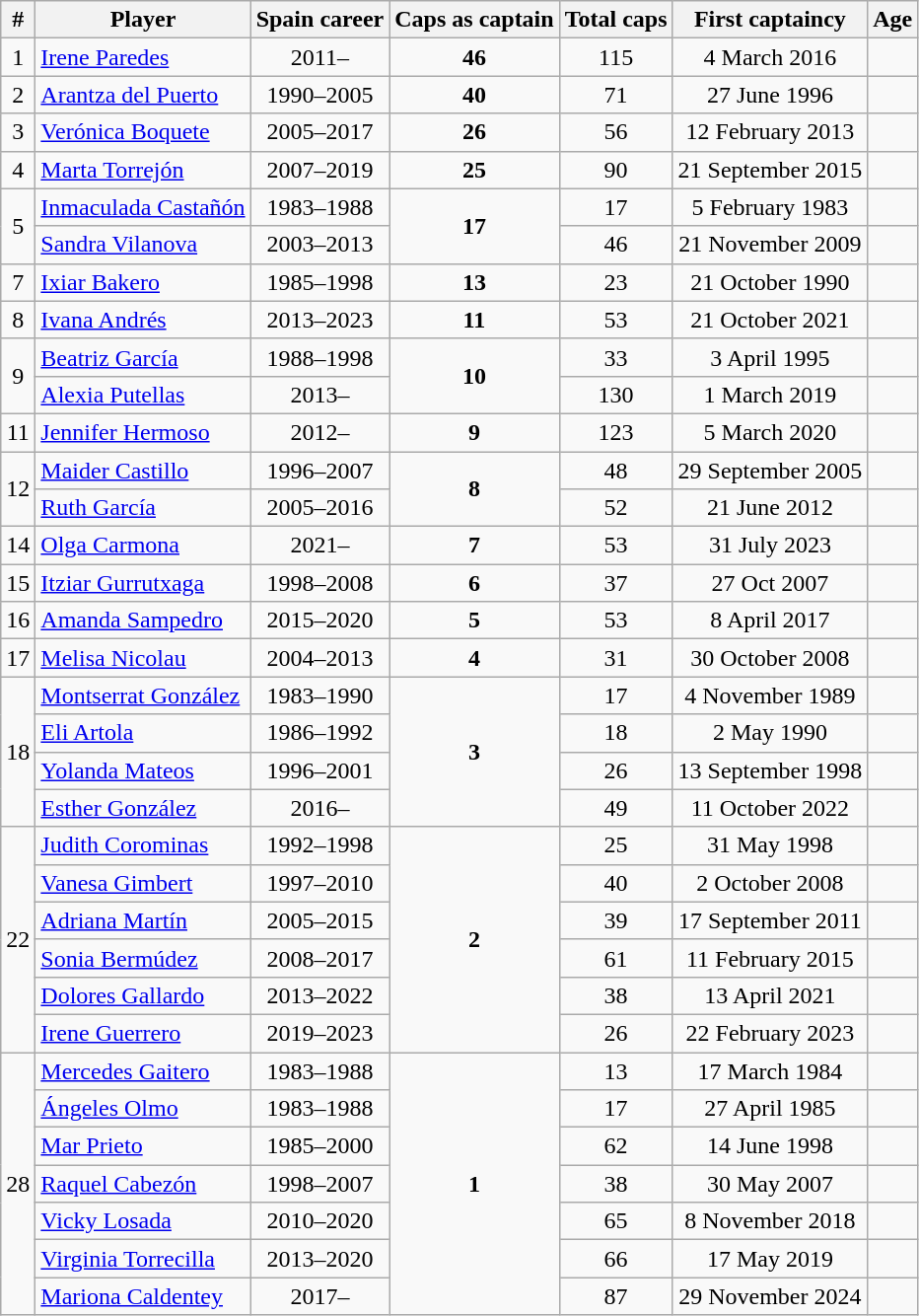<table class="wikitable sortable" style="text-align:center">
<tr>
<th>#</th>
<th>Player</th>
<th>Spain career</th>
<th>Caps as captain</th>
<th>Total caps</th>
<th>First captaincy</th>
<th>Age</th>
</tr>
<tr>
<td>1</td>
<td style="text-align:left;"> <a href='#'>Irene Paredes</a></td>
<td>2011–</td>
<td><strong>46</strong></td>
<td>115</td>
<td>4 March 2016</td>
<td></td>
</tr>
<tr>
<td>2</td>
<td style="text-align:left;"> <a href='#'>Arantza del Puerto</a></td>
<td>1990–2005</td>
<td><strong>40</strong></td>
<td>71</td>
<td>27 June 1996</td>
<td></td>
</tr>
<tr>
<td>3</td>
<td style="text-align:left;"> <a href='#'>Verónica Boquete</a></td>
<td>2005–2017</td>
<td><strong>26</strong></td>
<td>56</td>
<td>12 February 2013</td>
<td></td>
</tr>
<tr>
<td>4</td>
<td style="text-align:left;"> <a href='#'>Marta Torrejón</a></td>
<td>2007–2019</td>
<td><strong>25</strong></td>
<td>90</td>
<td>21 September 2015</td>
<td></td>
</tr>
<tr>
<td rowspan=2>5</td>
<td style="text-align:left;"> <a href='#'>Inmaculada Castañón</a></td>
<td>1983–1988</td>
<td rowspan=2><strong>17</strong></td>
<td>17</td>
<td>5 February 1983</td>
<td></td>
</tr>
<tr>
<td style="text-align:left;"> <a href='#'>Sandra Vilanova</a></td>
<td>2003–2013</td>
<td>46</td>
<td>21 November 2009</td>
<td></td>
</tr>
<tr>
<td>7</td>
<td style="text-align:left;"> <a href='#'>Ixiar Bakero</a></td>
<td>1985–1998</td>
<td><strong>13</strong></td>
<td>23</td>
<td>21 October 1990</td>
<td></td>
</tr>
<tr>
<td>8</td>
<td style="text-align:left;"> <a href='#'>Ivana Andrés</a></td>
<td>2013–2023</td>
<td><strong>11</strong></td>
<td>53</td>
<td>21 October 2021</td>
<td></td>
</tr>
<tr>
<td rowspan=2>9</td>
<td style="text-align:left;"> <a href='#'>Beatriz García</a></td>
<td>1988–1998</td>
<td rowspan=2><strong>10</strong></td>
<td>33</td>
<td>3 April 1995</td>
<td></td>
</tr>
<tr>
<td style="text-align:left;"> <a href='#'>Alexia Putellas</a></td>
<td>2013–</td>
<td>130</td>
<td>1 March 2019</td>
<td></td>
</tr>
<tr>
<td>11</td>
<td style="text-align:left;"> <a href='#'>Jennifer Hermoso</a></td>
<td>2012–</td>
<td><strong>9</strong></td>
<td>123</td>
<td>5 March 2020</td>
<td></td>
</tr>
<tr>
<td rowspan=2>12</td>
<td style="text-align:left;"> <a href='#'>Maider Castillo</a></td>
<td>1996–2007</td>
<td rowspan=2><strong>8</strong></td>
<td>48</td>
<td>29 September 2005</td>
<td></td>
</tr>
<tr>
<td style="text-align:left;"> <a href='#'>Ruth García</a></td>
<td>2005–2016</td>
<td>52</td>
<td>21 June 2012</td>
<td></td>
</tr>
<tr>
<td>14</td>
<td style="text-align:left;"> <a href='#'>Olga Carmona</a></td>
<td>2021–</td>
<td><strong>7</strong></td>
<td>53</td>
<td>31 July 2023</td>
<td></td>
</tr>
<tr>
<td>15</td>
<td style="text-align:left;"> <a href='#'>Itziar Gurrutxaga</a></td>
<td>1998–2008</td>
<td><strong>6</strong></td>
<td>37</td>
<td>27 Oct 2007</td>
<td></td>
</tr>
<tr>
<td>16</td>
<td style="text-align:left;"> <a href='#'>Amanda Sampedro</a></td>
<td>2015–2020</td>
<td><strong>5</strong></td>
<td>53</td>
<td>8 April 2017</td>
<td></td>
</tr>
<tr>
<td>17</td>
<td style="text-align:left;"> <a href='#'>Melisa Nicolau</a></td>
<td>2004–2013</td>
<td><strong>4</strong></td>
<td>31</td>
<td>30 October 2008</td>
<td></td>
</tr>
<tr>
<td rowspan=4>18</td>
<td style="text-align:left;"> <a href='#'>Montserrat González</a></td>
<td>1983–1990</td>
<td rowspan=4><strong>3</strong></td>
<td>17</td>
<td>4 November 1989</td>
<td></td>
</tr>
<tr>
<td style="text-align:left;"> <a href='#'>Eli Artola</a></td>
<td>1986–1992</td>
<td>18</td>
<td>2 May 1990</td>
<td></td>
</tr>
<tr>
<td style="text-align:left;"> <a href='#'>Yolanda Mateos</a></td>
<td>1996–2001</td>
<td>26</td>
<td>13 September 1998</td>
<td></td>
</tr>
<tr>
<td style="text-align:left;"> <a href='#'>Esther González</a></td>
<td>2016–</td>
<td>49</td>
<td>11 October 2022</td>
<td></td>
</tr>
<tr>
<td rowspan=6>22</td>
<td style="text-align:left;"> <a href='#'>Judith Corominas</a></td>
<td>1992–1998</td>
<td rowspan=6><strong>2</strong></td>
<td>25</td>
<td>31 May 1998</td>
<td></td>
</tr>
<tr>
<td style="text-align:left;"> <a href='#'>Vanesa Gimbert</a></td>
<td>1997–2010</td>
<td>40</td>
<td>2 October 2008</td>
<td></td>
</tr>
<tr>
<td style="text-align:left;"> <a href='#'>Adriana Martín</a></td>
<td>2005–2015</td>
<td>39</td>
<td>17 September 2011</td>
<td></td>
</tr>
<tr>
<td style="text-align:left;"> <a href='#'>Sonia Bermúdez</a></td>
<td>2008–2017</td>
<td>61</td>
<td>11 February 2015</td>
<td></td>
</tr>
<tr>
<td style="text-align:left;"> <a href='#'>Dolores Gallardo</a></td>
<td>2013–2022</td>
<td>38</td>
<td>13 April 2021</td>
<td></td>
</tr>
<tr>
<td style="text-align:left;"> <a href='#'>Irene Guerrero</a></td>
<td>2019–2023</td>
<td>26</td>
<td>22 February 2023</td>
<td></td>
</tr>
<tr>
<td rowspan=7>28</td>
<td style="text-align:left;"> <a href='#'>Mercedes Gaitero</a></td>
<td>1983–1988</td>
<td rowspan=7><strong>1</strong></td>
<td>13</td>
<td>17 March 1984</td>
<td></td>
</tr>
<tr>
<td style="text-align:left;"> <a href='#'>Ángeles Olmo</a></td>
<td>1983–1988</td>
<td>17</td>
<td>27 April 1985</td>
<td></td>
</tr>
<tr>
<td style="text-align:left;"> <a href='#'>Mar Prieto</a></td>
<td>1985–2000</td>
<td>62</td>
<td>14 June 1998</td>
<td></td>
</tr>
<tr>
<td style="text-align:left;"> <a href='#'>Raquel Cabezón</a></td>
<td>1998–2007</td>
<td>38</td>
<td>30 May 2007</td>
<td></td>
</tr>
<tr>
<td style="text-align:left;"> <a href='#'>Vicky Losada</a></td>
<td>2010–2020</td>
<td>65</td>
<td>8 November 2018</td>
<td></td>
</tr>
<tr>
<td style="text-align:left;"> <a href='#'>Virginia Torrecilla</a></td>
<td>2013–2020</td>
<td>66</td>
<td>17 May 2019</td>
<td></td>
</tr>
<tr>
<td style="text-align:left;"> <a href='#'>Mariona Caldentey</a></td>
<td>2017–</td>
<td>87</td>
<td>29 November 2024</td>
<td></td>
</tr>
</table>
